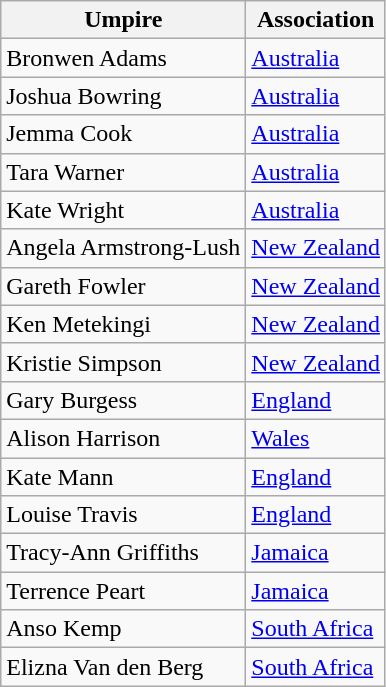<table class="wikitable collapsible">
<tr>
<th>Umpire</th>
<th>Association</th>
</tr>
<tr>
<td>Bronwen Adams</td>
<td><a href='#'>Australia</a></td>
</tr>
<tr>
<td>Joshua Bowring</td>
<td><a href='#'>Australia</a></td>
</tr>
<tr>
<td>Jemma Cook</td>
<td><a href='#'>Australia</a></td>
</tr>
<tr>
<td>Tara Warner</td>
<td><a href='#'>Australia</a></td>
</tr>
<tr>
<td>Kate Wright</td>
<td><a href='#'>Australia</a></td>
</tr>
<tr>
<td>Angela Armstrong-Lush</td>
<td><a href='#'>New Zealand</a></td>
</tr>
<tr>
<td>Gareth Fowler</td>
<td><a href='#'>New Zealand</a></td>
</tr>
<tr>
<td>Ken Metekingi</td>
<td><a href='#'>New Zealand</a></td>
</tr>
<tr>
<td>Kristie Simpson</td>
<td><a href='#'>New Zealand</a></td>
</tr>
<tr>
<td>Gary Burgess</td>
<td><a href='#'>England</a></td>
</tr>
<tr>
<td>Alison Harrison</td>
<td><a href='#'>Wales</a></td>
</tr>
<tr>
<td>Kate Mann</td>
<td><a href='#'>England</a></td>
</tr>
<tr>
<td>Louise Travis</td>
<td><a href='#'>England</a></td>
</tr>
<tr>
<td>Tracy-Ann Griffiths</td>
<td><a href='#'>Jamaica</a></td>
</tr>
<tr>
<td>Terrence Peart</td>
<td><a href='#'>Jamaica</a></td>
</tr>
<tr>
<td>Anso Kemp</td>
<td><a href='#'>South Africa</a></td>
</tr>
<tr>
<td>Elizna Van den Berg</td>
<td><a href='#'>South Africa</a></td>
</tr>
</table>
